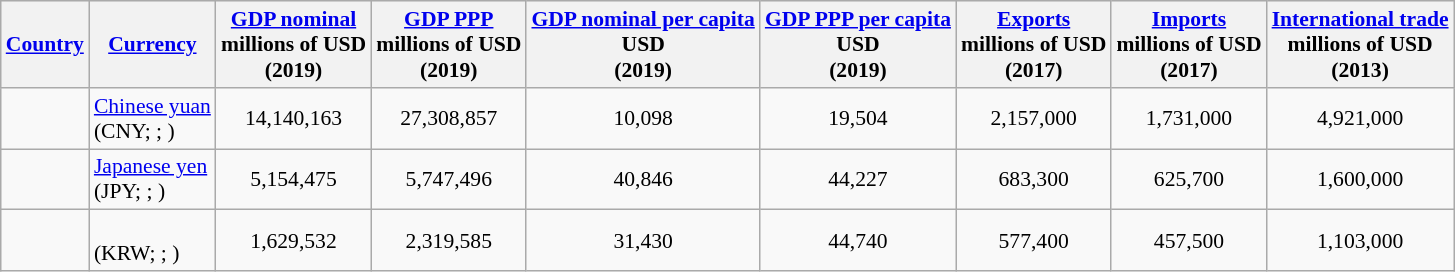<table class="wikitable sortable" border="1" style="font-size:90%">
<tr style="background:#ececec;">
<th><a href='#'>Country</a></th>
<th><a href='#'>Currency</a></th>
<th><a href='#'>GDP nominal</a><br>millions of USD<br>(2019)</th>
<th><a href='#'>GDP PPP</a><br>millions of USD<br>(2019)</th>
<th><a href='#'>GDP nominal per capita</a><br>USD<br>(2019)</th>
<th><a href='#'>GDP PPP per capita</a><br>USD<br>(2019)</th>
<th><a href='#'>Exports</a><br>millions of USD<br>(2017)</th>
<th><a href='#'>Imports</a><br>millions of USD<br>(2017)</th>
<th><a href='#'>International trade</a><br>millions of USD<br>(2013)</th>
</tr>
<tr>
<td style="text-align:left;"></td>
<td style="text-align:left;"><a href='#'>Chinese yuan</a><br>(CNY; ; )</td>
<td align="center">14,140,163</td>
<td align="center">27,308,857</td>
<td align="center">10,098</td>
<td align="center">19,504</td>
<td align="center">2,157,000</td>
<td align="center">1,731,000</td>
<td align="center">4,921,000</td>
</tr>
<tr>
<td style="text-align:left;"></td>
<td style="text-align:left;"><a href='#'>Japanese yen</a><br>(JPY; ; )</td>
<td align="center">5,154,475</td>
<td align="center">5,747,496</td>
<td align="center">40,846</td>
<td align="center">44,227</td>
<td align="center">683,300</td>
<td align="center">625,700</td>
<td align="center">1,600,000</td>
</tr>
<tr>
<td style="text-align:left;"></td>
<td style="text-align:left;"><br>(KRW; ; )</td>
<td align="center">1,629,532</td>
<td align="center">2,319,585</td>
<td align="center">31,430</td>
<td align="center">44,740</td>
<td align="center">577,400</td>
<td align="center">457,500</td>
<td align="center">1,103,000</td>
</tr>
</table>
